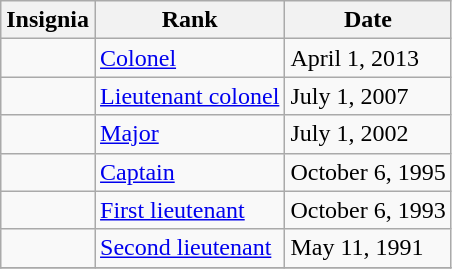<table class="wikitable" | align=center>
<tr>
<th>Insignia</th>
<th>Rank</th>
<th>Date</th>
</tr>
<tr>
<td></td>
<td><a href='#'>Colonel</a></td>
<td>April 1, 2013</td>
</tr>
<tr>
<td></td>
<td><a href='#'>Lieutenant colonel</a></td>
<td>July 1, 2007</td>
</tr>
<tr>
<td></td>
<td><a href='#'>Major</a></td>
<td>July 1, 2002</td>
</tr>
<tr>
<td></td>
<td><a href='#'>Captain</a></td>
<td>October 6, 1995</td>
</tr>
<tr>
<td></td>
<td><a href='#'>First lieutenant</a></td>
<td>October 6, 1993</td>
</tr>
<tr>
<td></td>
<td><a href='#'>Second lieutenant</a></td>
<td>May 11, 1991</td>
</tr>
<tr>
</tr>
</table>
